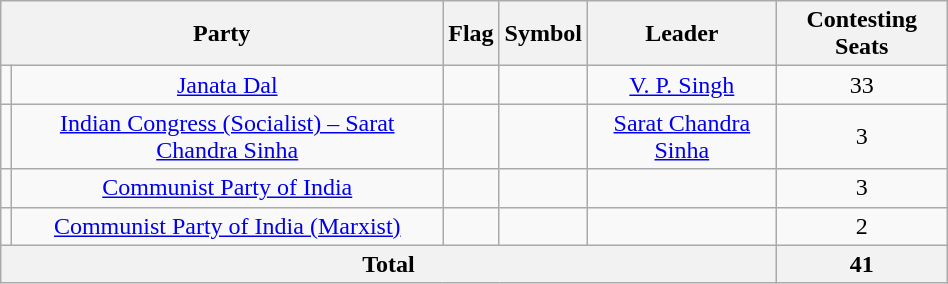<table class="wikitable" width="50%" style="text-align:center">
<tr>
<th colspan="2">Party</th>
<th>Flag</th>
<th>Symbol</th>
<th>Leader</th>
<th>Contesting Seats</th>
</tr>
<tr>
<td></td>
<td><a href='#'>Janata Dal</a></td>
<td></td>
<td></td>
<td><a href='#'>V. P. Singh</a></td>
<td>33</td>
</tr>
<tr>
<td></td>
<td><a href='#'>Indian Congress (Socialist) – Sarat Chandra Sinha</a></td>
<td></td>
<td></td>
<td><a href='#'>Sarat Chandra Sinha</a></td>
<td>3</td>
</tr>
<tr>
<td></td>
<td><a href='#'>Communist Party of India</a></td>
<td></td>
<td></td>
<td></td>
<td>3</td>
</tr>
<tr>
<td></td>
<td><a href='#'>Communist Party of India (Marxist)</a></td>
<td></td>
<td></td>
<td></td>
<td>2</td>
</tr>
<tr>
<th colspan="5">Total</th>
<th>41</th>
</tr>
</table>
